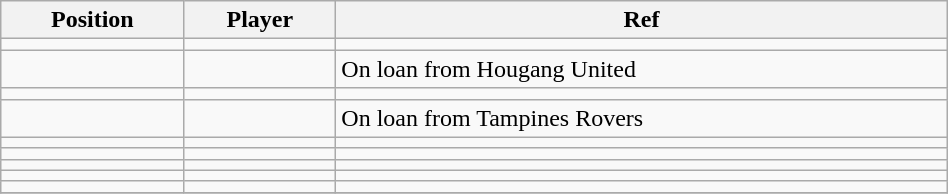<table class="wikitable sortable" style="width:50%; text-align:center; font-size:100%; text-align:left;">
<tr>
<th><strong>Position</strong></th>
<th><strong>Player</strong></th>
<th><strong>Ref</strong></th>
</tr>
<tr>
<td></td>
<td></td>
<td></td>
</tr>
<tr>
<td></td>
<td></td>
<td>On loan from Hougang United</td>
</tr>
<tr>
<td></td>
<td></td>
<td></td>
</tr>
<tr>
<td></td>
<td></td>
<td>On loan from Tampines Rovers</td>
</tr>
<tr>
<td></td>
<td></td>
<td></td>
</tr>
<tr>
<td></td>
<td></td>
<td></td>
</tr>
<tr>
<td></td>
<td></td>
<td></td>
</tr>
<tr>
<td></td>
<td></td>
<td></td>
</tr>
<tr>
<td></td>
<td></td>
<td></td>
</tr>
<tr>
</tr>
</table>
